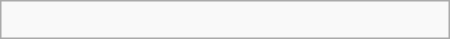<table class="wikitable" border="1" width=300px align="right">
<tr>
<td><br></td>
</tr>
</table>
